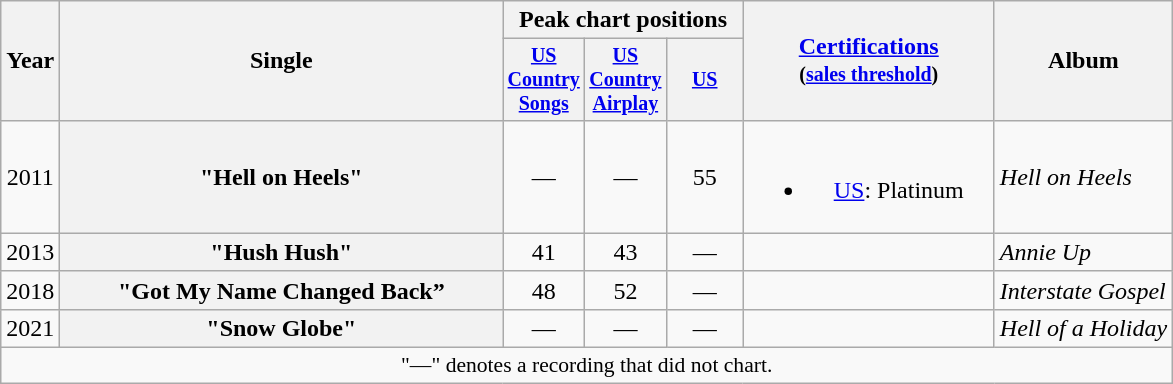<table class="wikitable plainrowheaders" style="text-align:center;">
<tr>
<th rowspan="2">Year</th>
<th rowspan="2" style="width:18em;">Single</th>
<th colspan="3">Peak chart positions</th>
<th rowspan="2" style="width:10em;"><a href='#'>Certifications</a><br><small>(<a href='#'>sales threshold</a>)</small></th>
<th rowspan="2">Album</th>
</tr>
<tr style="font-size:smaller;">
<th style="width:45px;"><a href='#'>US Country Songs</a><br></th>
<th style="width:45px;"><a href='#'>US Country Airplay</a><br></th>
<th style="width:45px;"><a href='#'>US</a><br></th>
</tr>
<tr>
<td>2011</td>
<th scope="row">"Hell on Heels"</th>
<td>—</td>
<td>—</td>
<td>55</td>
<td><br><ul><li><a href='#'>US</a>: Platinum</li></ul></td>
<td style="text-align:left;"><em>Hell on Heels</em></td>
</tr>
<tr>
<td>2013</td>
<th scope="row">"Hush Hush"</th>
<td>41</td>
<td>43</td>
<td>—</td>
<td></td>
<td style="text-align:left;"><em>Annie Up</em></td>
</tr>
<tr>
<td>2018</td>
<th scope="row">"Got My Name Changed Back”</th>
<td>48</td>
<td>52</td>
<td>—</td>
<td></td>
<td style="text-align:left;"><em>Interstate Gospel</em></td>
</tr>
<tr>
<td>2021</td>
<th scope="row">"Snow Globe"</th>
<td>—</td>
<td>—</td>
<td>—</td>
<td></td>
<td style="text-align:left;"><em>Hell of a Holiday</em></td>
</tr>
<tr>
<td colspan="7" style="font-size:90%">"—" denotes a recording that did not chart.</td>
</tr>
</table>
